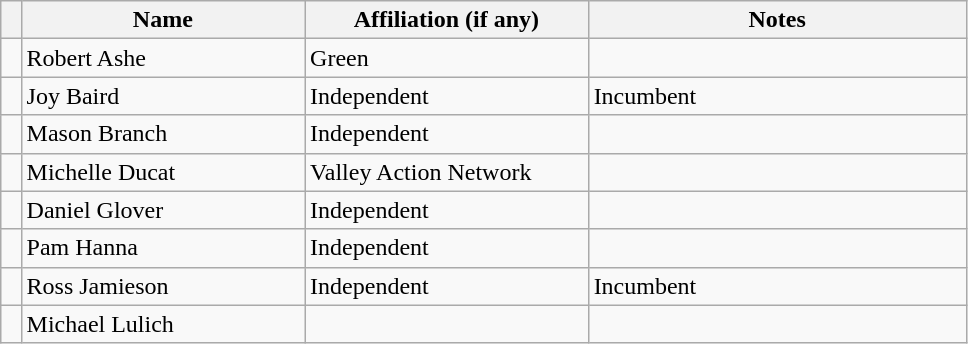<table class="wikitable" width="51%">
<tr>
<th width="1%"></th>
<th width="15%">Name</th>
<th width="15%">Affiliation (if any)</th>
<th width="20%">Notes</th>
</tr>
<tr>
<td bgcolor=></td>
<td>Robert Ashe</td>
<td>Green</td>
<td></td>
</tr>
<tr>
<td bgcolor=></td>
<td>Joy Baird</td>
<td>Independent</td>
<td>Incumbent</td>
</tr>
<tr>
<td bgcolor=></td>
<td>Mason Branch</td>
<td>Independent</td>
<td></td>
</tr>
<tr>
<td></td>
<td>Michelle Ducat</td>
<td>Valley Action Network</td>
<td></td>
</tr>
<tr>
<td bgcolor=></td>
<td>Daniel Glover</td>
<td>Independent</td>
<td></td>
</tr>
<tr>
<td bgcolor=></td>
<td>Pam Hanna</td>
<td>Independent</td>
<td></td>
</tr>
<tr>
<td bgcolor=></td>
<td>Ross Jamieson</td>
<td>Independent</td>
<td>Incumbent</td>
</tr>
<tr>
<td></td>
<td>Michael Lulich</td>
<td></td>
<td></td>
</tr>
</table>
